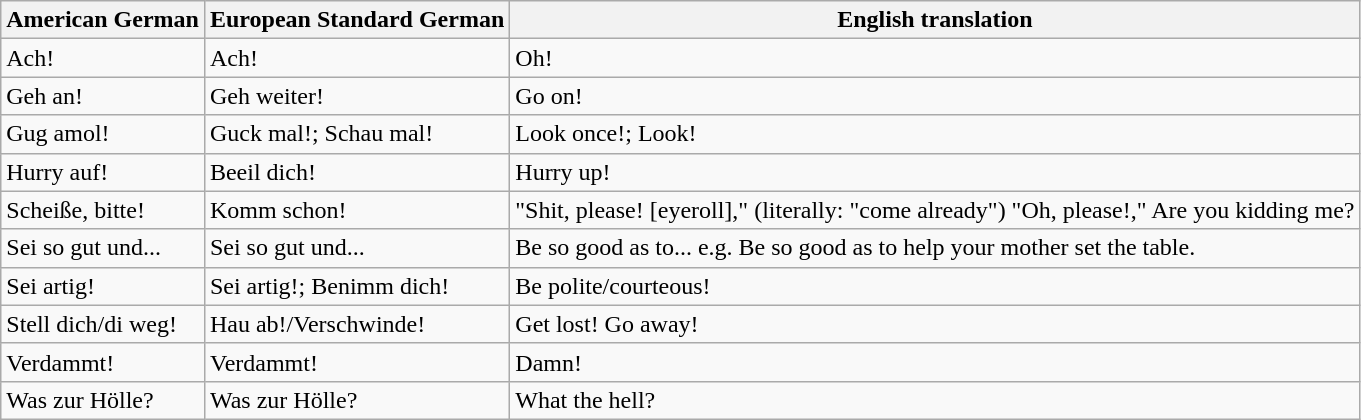<table class="wikitable">
<tr>
<th>American German</th>
<th>European Standard German</th>
<th>English translation</th>
</tr>
<tr>
<td>Ach!</td>
<td>Ach!</td>
<td>Oh!</td>
</tr>
<tr>
<td>Geh an!</td>
<td>Geh weiter!</td>
<td>Go on!</td>
</tr>
<tr>
<td>Gug amol!</td>
<td>Guck mal!; Schau mal!</td>
<td>Look once!; Look!</td>
</tr>
<tr>
<td>Hurry auf!</td>
<td>Beeil dich!</td>
<td>Hurry up!</td>
</tr>
<tr>
<td>Scheiße, bitte!</td>
<td>Komm schon!</td>
<td>"Shit, please! [eyeroll]," (literally: "come already") "Oh, please!,"  Are you kidding me?</td>
</tr>
<tr>
<td>Sei so gut und...</td>
<td>Sei so gut und...</td>
<td>Be so good as to... e.g. Be so good as to help your mother set the table.</td>
</tr>
<tr>
<td>Sei artig!</td>
<td>Sei artig!; Benimm dich!</td>
<td>Be polite/courteous!</td>
</tr>
<tr>
<td>Stell dich/di weg!</td>
<td>Hau ab!/Verschwinde!</td>
<td>Get lost! Go away!</td>
</tr>
<tr>
<td>Verdammt!</td>
<td>Verdammt!</td>
<td>Damn!</td>
</tr>
<tr>
<td>Was zur Hölle?</td>
<td>Was zur Hölle?</td>
<td>What the hell?</td>
</tr>
</table>
